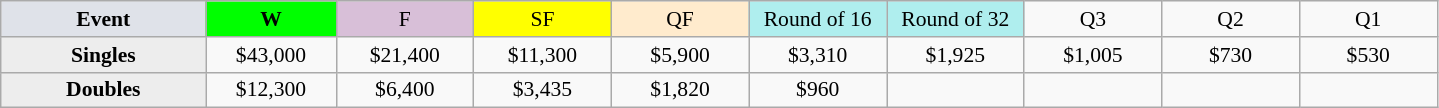<table class=wikitable style=font-size:90%;text-align:center>
<tr>
<td width=130 bgcolor=dfe2e9><strong>Event</strong></td>
<td width=80 bgcolor=lime><strong>W</strong></td>
<td width=85 bgcolor=thistle>F</td>
<td width=85 bgcolor=ffff00>SF</td>
<td width=85 bgcolor=ffebcd>QF</td>
<td width=85 bgcolor=afeeee>Round of 16</td>
<td width=85 bgcolor=afeeee>Round of 32</td>
<td width=85>Q3</td>
<td width=85>Q2</td>
<td width=85>Q1</td>
</tr>
<tr>
<th style=background:#ededed>Singles</th>
<td>$43,000</td>
<td>$21,400</td>
<td>$11,300</td>
<td>$5,900</td>
<td>$3,310</td>
<td>$1,925</td>
<td>$1,005</td>
<td>$730</td>
<td>$530</td>
</tr>
<tr>
<th style=background:#ededed>Doubles</th>
<td>$12,300</td>
<td>$6,400</td>
<td>$3,435</td>
<td>$1,820</td>
<td>$960</td>
<td></td>
<td></td>
<td></td>
</tr>
</table>
